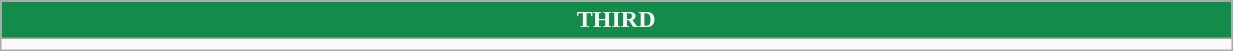<table class="wikitable collapsible collapsed" style="width:65%">
<tr>
<th colspan=10 ! style="color:white; background:#138B4A">THIRD</th>
</tr>
<tr>
<td></td>
</tr>
</table>
